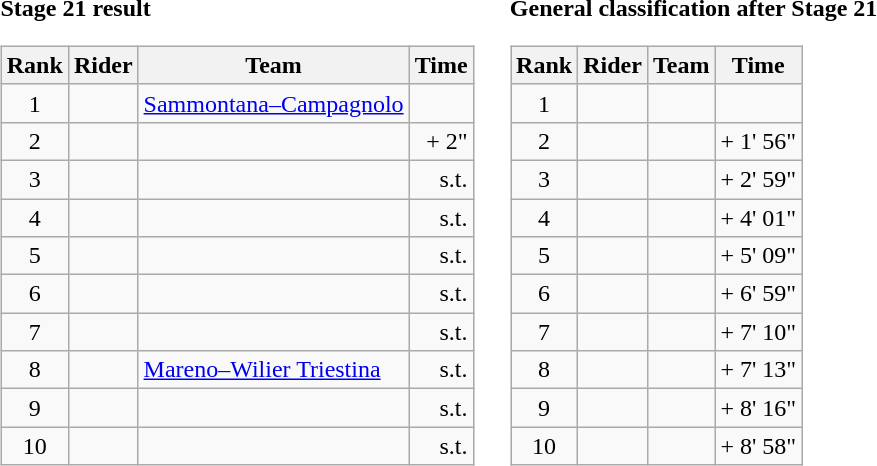<table>
<tr>
<td><strong>Stage 21 result</strong><br><table class="wikitable">
<tr>
<th scope="col">Rank</th>
<th scope="col">Rider</th>
<th scope="col">Team</th>
<th scope="col">Time</th>
</tr>
<tr>
<td style="text-align:center;">1</td>
<td></td>
<td><a href='#'>Sammontana–Campagnolo</a></td>
<td style="text-align:right;"></td>
</tr>
<tr>
<td style="text-align:center;">2</td>
<td></td>
<td></td>
<td style="text-align:right;">+ 2"</td>
</tr>
<tr>
<td style="text-align:center;">3</td>
<td></td>
<td></td>
<td style="text-align:right;">s.t.</td>
</tr>
<tr>
<td style="text-align:center;">4</td>
<td></td>
<td></td>
<td style="text-align:right;">s.t.</td>
</tr>
<tr>
<td style="text-align:center;">5</td>
<td></td>
<td></td>
<td style="text-align:right;">s.t.</td>
</tr>
<tr>
<td style="text-align:center;">6</td>
<td></td>
<td></td>
<td style="text-align:right;">s.t.</td>
</tr>
<tr>
<td style="text-align:center;">7</td>
<td></td>
<td></td>
<td style="text-align:right;">s.t.</td>
</tr>
<tr>
<td style="text-align:center;">8</td>
<td></td>
<td><a href='#'>Mareno–Wilier Triestina</a></td>
<td style="text-align:right;">s.t.</td>
</tr>
<tr>
<td style="text-align:center;">9</td>
<td></td>
<td></td>
<td style="text-align:right;">s.t.</td>
</tr>
<tr>
<td style="text-align:center;">10</td>
<td></td>
<td></td>
<td style="text-align:right;">s.t.</td>
</tr>
</table>
</td>
<td></td>
<td><strong>General classification after Stage 21</strong><br><table class="wikitable">
<tr>
<th scope="col">Rank</th>
<th scope="col">Rider</th>
<th scope="col">Team</th>
<th scope="col">Time</th>
</tr>
<tr>
<td style="text-align:center;">1</td>
<td></td>
<td></td>
<td style="text-align:right;"></td>
</tr>
<tr>
<td style="text-align:center;">2</td>
<td></td>
<td></td>
<td style="text-align:right;">+ 1' 56"</td>
</tr>
<tr>
<td style="text-align:center;">3</td>
<td></td>
<td></td>
<td style="text-align:right;">+ 2' 59"</td>
</tr>
<tr>
<td style="text-align:center;">4</td>
<td></td>
<td></td>
<td style="text-align:right;">+ 4' 01"</td>
</tr>
<tr>
<td style="text-align:center;">5</td>
<td></td>
<td></td>
<td style="text-align:right;">+ 5' 09"</td>
</tr>
<tr>
<td style="text-align:center;">6</td>
<td></td>
<td></td>
<td style="text-align:right;">+ 6' 59"</td>
</tr>
<tr>
<td style="text-align:center;">7</td>
<td></td>
<td></td>
<td style="text-align:right;">+ 7' 10"</td>
</tr>
<tr>
<td style="text-align:center;">8</td>
<td></td>
<td></td>
<td style="text-align:right;">+ 7' 13"</td>
</tr>
<tr>
<td style="text-align:center;">9</td>
<td></td>
<td></td>
<td style="text-align:right;">+ 8' 16"</td>
</tr>
<tr>
<td style="text-align:center;">10</td>
<td></td>
<td></td>
<td style="text-align:right;">+ 8' 58"</td>
</tr>
</table>
</td>
</tr>
</table>
